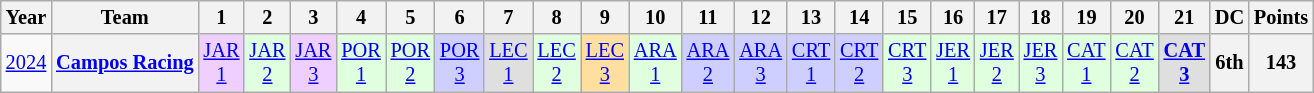<table class="wikitable" style="text-align:center; font-size:85%">
<tr>
<th>Year</th>
<th>Team</th>
<th>1</th>
<th>2</th>
<th>3</th>
<th>4</th>
<th>5</th>
<th>6</th>
<th>7</th>
<th>8</th>
<th>9</th>
<th>10</th>
<th>11</th>
<th>12</th>
<th>13</th>
<th>14</th>
<th>15</th>
<th>16</th>
<th>17</th>
<th>18</th>
<th>19</th>
<th>20</th>
<th>21</th>
<th>DC</th>
<th>Points</th>
</tr>
<tr>
<td><a href='#'>2024</a></td>
<th nowrap><a href='#'>Campos Racing</a></th>
<td style="background:#EFCFFF"><a href='#'>JAR<br>1</a><br></td>
<td style="background:#DFFFDF"><a href='#'>JAR<br>2</a><br></td>
<td style="background:#EFCFFF"><a href='#'>JAR<br>3</a><br></td>
<td style="background:#DFFFDF"><a href='#'>POR<br>1</a><br></td>
<td style="background:#DFFFDF"><a href='#'>POR<br>2</a><br></td>
<td style="background:#CFCFFF"><a href='#'>POR<br>3</a><br></td>
<td style="background:#DFDFDF"><a href='#'>LEC<br>1</a><br></td>
<td style="background:#DFFFDF"><a href='#'>LEC<br>2</a><br></td>
<td style="background:#FFDF9F"><a href='#'>LEC<br>3</a><br></td>
<td style="background:#DFFFDF"><a href='#'>ARA<br>1</a><br></td>
<td style="background:#CFCFFF"><a href='#'>ARA<br>2</a><br></td>
<td style="background:#CFCFFF"><a href='#'>ARA<br>3</a><br></td>
<td style="background:#CFCFFF"><a href='#'>CRT<br>1</a><br></td>
<td style="background:#CFCFFF"><a href='#'>CRT<br>2</a><br></td>
<td style="background:#DFFFDF"><a href='#'>CRT<br>3</a><br></td>
<td style="background:#DFFFDF"><a href='#'>JER<br>1</a><br></td>
<td style="background:#DFFFDF"><a href='#'>JER<br>2</a><br></td>
<td style="background:#DFFFDF"><a href='#'>JER<br>3</a><br></td>
<td style="background:#DFFFDF"><a href='#'>CAT<br>1</a><br></td>
<td style="background:#DFFFDF"><a href='#'>CAT<br>2</a><br></td>
<td style="background:#DFDFDF"><strong><a href='#'>CAT<br>3</a></strong><br></td>
<th>6th</th>
<th>143</th>
</tr>
</table>
